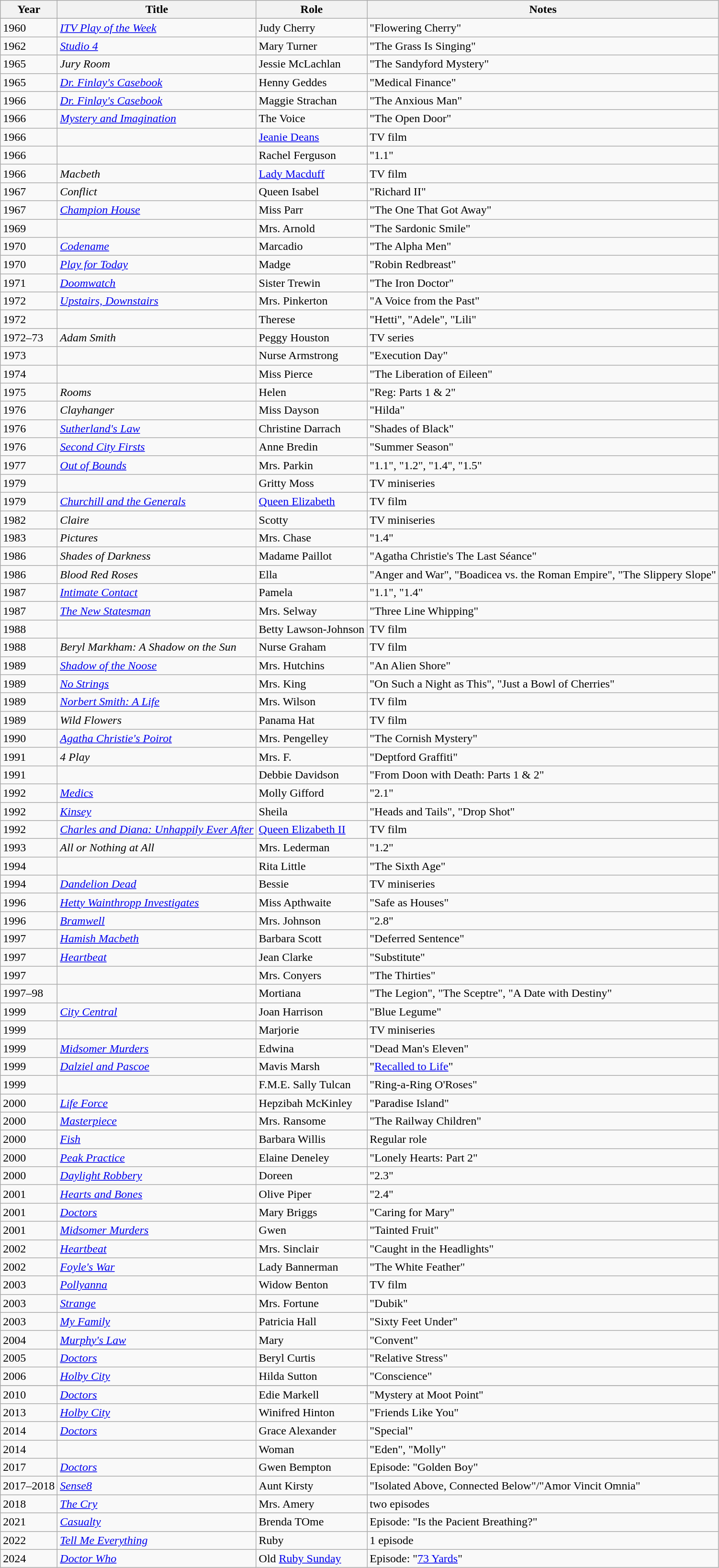<table class="wikitable sortable">
<tr>
<th>Year</th>
<th>Title</th>
<th>Role</th>
<th class="unsortable">Notes</th>
</tr>
<tr>
<td>1960</td>
<td><em><a href='#'>ITV Play of the Week</a></em></td>
<td>Judy Cherry</td>
<td>"Flowering Cherry"</td>
</tr>
<tr>
<td>1962</td>
<td><em><a href='#'>Studio 4</a></em></td>
<td>Mary Turner</td>
<td>"The Grass Is Singing"</td>
</tr>
<tr>
<td>1965</td>
<td><em>Jury Room</em></td>
<td>Jessie McLachlan</td>
<td>"The Sandyford Mystery"</td>
</tr>
<tr>
<td>1965</td>
<td><em><a href='#'>Dr. Finlay's Casebook</a></em></td>
<td>Henny Geddes</td>
<td>"Medical Finance"</td>
</tr>
<tr>
<td>1966</td>
<td><em><a href='#'>Dr. Finlay's Casebook</a></em></td>
<td>Maggie Strachan</td>
<td>"The Anxious Man"</td>
</tr>
<tr>
<td>1966</td>
<td><em><a href='#'>Mystery and Imagination</a></em></td>
<td>The Voice</td>
<td>"The Open Door"</td>
</tr>
<tr>
<td>1966</td>
<td><em></em></td>
<td><a href='#'>Jeanie Deans</a></td>
<td>TV film</td>
</tr>
<tr>
<td>1966</td>
<td><em></em></td>
<td>Rachel Ferguson</td>
<td>"1.1"</td>
</tr>
<tr>
<td>1966</td>
<td><em>Macbeth</em></td>
<td><a href='#'>Lady Macduff</a></td>
<td>TV film</td>
</tr>
<tr>
<td>1967</td>
<td><em>Conflict</em></td>
<td>Queen Isabel</td>
<td>"Richard II"</td>
</tr>
<tr>
<td>1967</td>
<td><em><a href='#'>Champion House</a></em></td>
<td>Miss Parr</td>
<td>"The One That Got Away"</td>
</tr>
<tr>
<td>1969</td>
<td><em></em></td>
<td>Mrs. Arnold</td>
<td>"The Sardonic Smile"</td>
</tr>
<tr>
<td>1970</td>
<td><em><a href='#'>Codename</a></em></td>
<td>Marcadio</td>
<td>"The Alpha Men"</td>
</tr>
<tr>
<td>1970</td>
<td><em><a href='#'>Play for Today</a></em></td>
<td>Madge</td>
<td>"Robin Redbreast"</td>
</tr>
<tr>
<td>1971</td>
<td><em><a href='#'>Doomwatch</a></em></td>
<td>Sister Trewin</td>
<td>"The Iron Doctor"</td>
</tr>
<tr>
<td>1972</td>
<td><em><a href='#'>Upstairs, Downstairs</a></em></td>
<td>Mrs. Pinkerton</td>
<td>"A Voice from the Past"</td>
</tr>
<tr>
<td>1972</td>
<td><em></em></td>
<td>Therese</td>
<td>"Hetti", "Adele", "Lili"</td>
</tr>
<tr>
<td>1972–73</td>
<td><em>Adam Smith</em></td>
<td>Peggy Houston</td>
<td>TV series</td>
</tr>
<tr>
<td>1973</td>
<td><em></em></td>
<td>Nurse Armstrong</td>
<td>"Execution Day"</td>
</tr>
<tr>
<td>1974</td>
<td><em></em></td>
<td>Miss Pierce</td>
<td>"The Liberation of Eileen"</td>
</tr>
<tr>
<td>1975</td>
<td><em>Rooms</em></td>
<td>Helen</td>
<td>"Reg: Parts 1 & 2"</td>
</tr>
<tr>
<td>1976</td>
<td><em>Clayhanger</em></td>
<td>Miss Dayson</td>
<td>"Hilda"</td>
</tr>
<tr>
<td>1976</td>
<td><em><a href='#'>Sutherland's Law</a></em></td>
<td>Christine Darrach</td>
<td>"Shades of Black"</td>
</tr>
<tr>
<td>1976</td>
<td><em><a href='#'>Second City Firsts</a></em></td>
<td>Anne Bredin</td>
<td>"Summer Season"</td>
</tr>
<tr>
<td>1977</td>
<td><em><a href='#'>Out of Bounds</a></em></td>
<td>Mrs. Parkin</td>
<td>"1.1", "1.2", "1.4", "1.5"</td>
</tr>
<tr>
<td>1979</td>
<td><em></em></td>
<td>Gritty Moss</td>
<td>TV miniseries</td>
</tr>
<tr>
<td>1979</td>
<td><em><a href='#'>Churchill and the Generals</a></em></td>
<td><a href='#'>Queen Elizabeth</a></td>
<td>TV film</td>
</tr>
<tr>
<td>1982</td>
<td><em>Claire</em></td>
<td>Scotty</td>
<td>TV miniseries</td>
</tr>
<tr>
<td>1983</td>
<td><em>Pictures</em></td>
<td>Mrs. Chase</td>
<td>"1.4"</td>
</tr>
<tr>
<td>1986</td>
<td><em>Shades of Darkness</em></td>
<td>Madame Paillot</td>
<td>"Agatha Christie's The Last Séance"</td>
</tr>
<tr>
<td>1986</td>
<td><em>Blood Red Roses</em></td>
<td>Ella</td>
<td>"Anger and War", "Boadicea vs. the Roman Empire", "The Slippery Slope"</td>
</tr>
<tr>
<td>1987</td>
<td><em><a href='#'>Intimate Contact</a></em></td>
<td>Pamela</td>
<td>"1.1", "1.4"</td>
</tr>
<tr>
<td>1987</td>
<td><em><a href='#'>The New Statesman</a></em></td>
<td>Mrs. Selway</td>
<td>"Three Line Whipping"</td>
</tr>
<tr>
<td>1988</td>
<td><em></em></td>
<td>Betty Lawson-Johnson</td>
<td>TV film</td>
</tr>
<tr>
<td>1988</td>
<td><em>Beryl Markham: A Shadow on the Sun</em></td>
<td>Nurse Graham</td>
<td>TV film</td>
</tr>
<tr>
<td>1989</td>
<td><em><a href='#'>Shadow of the Noose</a></em></td>
<td>Mrs. Hutchins</td>
<td>"An Alien Shore"</td>
</tr>
<tr>
<td>1989</td>
<td><em><a href='#'>No Strings</a></em></td>
<td>Mrs. King</td>
<td>"On Such a Night as This", "Just a Bowl of Cherries"</td>
</tr>
<tr>
<td>1989</td>
<td><em><a href='#'>Norbert Smith: A Life</a></em></td>
<td>Mrs. Wilson</td>
<td>TV film</td>
</tr>
<tr>
<td>1989</td>
<td><em>Wild Flowers</em></td>
<td>Panama Hat</td>
<td>TV film</td>
</tr>
<tr>
<td>1990</td>
<td><em><a href='#'>Agatha Christie's Poirot</a></em></td>
<td>Mrs. Pengelley</td>
<td>"The Cornish Mystery"</td>
</tr>
<tr>
<td>1991</td>
<td><em>4 Play</em></td>
<td>Mrs. F.</td>
<td>"Deptford Graffiti"</td>
</tr>
<tr>
<td>1991</td>
<td><em></em></td>
<td>Debbie Davidson</td>
<td>"From Doon with Death: Parts 1 & 2"</td>
</tr>
<tr>
<td>1992</td>
<td><em><a href='#'>Medics</a></em></td>
<td>Molly Gifford</td>
<td>"2.1"</td>
</tr>
<tr>
<td>1992</td>
<td><em><a href='#'>Kinsey</a></em></td>
<td>Sheila</td>
<td>"Heads and Tails", "Drop Shot"</td>
</tr>
<tr>
<td>1992</td>
<td><em><a href='#'>Charles and Diana: Unhappily Ever After</a></em></td>
<td><a href='#'>Queen Elizabeth II</a></td>
<td>TV film</td>
</tr>
<tr>
<td>1993</td>
<td><em>All or Nothing at All</em></td>
<td>Mrs. Lederman</td>
<td>"1.2"</td>
</tr>
<tr>
<td>1994</td>
<td><em></em></td>
<td>Rita Little</td>
<td>"The Sixth Age"</td>
</tr>
<tr>
<td>1994</td>
<td><em><a href='#'>Dandelion Dead</a></em></td>
<td>Bessie</td>
<td>TV miniseries</td>
</tr>
<tr>
<td>1996</td>
<td><em><a href='#'>Hetty Wainthropp Investigates</a></em></td>
<td>Miss Apthwaite</td>
<td>"Safe as Houses"</td>
</tr>
<tr>
<td>1996</td>
<td><em><a href='#'>Bramwell</a></em></td>
<td>Mrs. Johnson</td>
<td>"2.8"</td>
</tr>
<tr>
<td>1997</td>
<td><em><a href='#'>Hamish Macbeth</a></em></td>
<td>Barbara Scott</td>
<td>"Deferred Sentence"</td>
</tr>
<tr>
<td>1997</td>
<td><em><a href='#'>Heartbeat</a></em></td>
<td>Jean Clarke</td>
<td>"Substitute"</td>
</tr>
<tr>
<td>1997</td>
<td><em></em></td>
<td>Mrs. Conyers</td>
<td>"The Thirties"</td>
</tr>
<tr>
<td>1997–98</td>
<td><em></em></td>
<td>Mortiana</td>
<td>"The Legion", "The Sceptre", "A Date with Destiny"</td>
</tr>
<tr>
<td>1999</td>
<td><em><a href='#'>City Central</a></em></td>
<td>Joan Harrison</td>
<td>"Blue Legume"</td>
</tr>
<tr>
<td>1999</td>
<td><em></em></td>
<td>Marjorie</td>
<td>TV miniseries</td>
</tr>
<tr>
<td>1999</td>
<td><em><a href='#'>Midsomer Murders</a></em></td>
<td>Edwina</td>
<td>"Dead Man's Eleven"</td>
</tr>
<tr>
<td>1999</td>
<td><em><a href='#'>Dalziel and Pascoe</a></em></td>
<td>Mavis Marsh</td>
<td>"<a href='#'>Recalled to Life</a>"</td>
</tr>
<tr>
<td>1999</td>
<td><em></em></td>
<td>F.M.E. Sally Tulcan</td>
<td>"Ring-a-Ring O'Roses"</td>
</tr>
<tr>
<td>2000</td>
<td><em><a href='#'>Life Force</a></em></td>
<td>Hepzibah McKinley</td>
<td>"Paradise Island"</td>
</tr>
<tr>
<td>2000</td>
<td><em><a href='#'>Masterpiece</a></em></td>
<td>Mrs. Ransome</td>
<td>"The Railway Children"</td>
</tr>
<tr>
<td>2000</td>
<td><em><a href='#'>Fish</a></em></td>
<td>Barbara Willis</td>
<td>Regular role</td>
</tr>
<tr>
<td>2000</td>
<td><em><a href='#'>Peak Practice</a></em></td>
<td>Elaine Deneley</td>
<td>"Lonely Hearts: Part 2"</td>
</tr>
<tr>
<td>2000</td>
<td><em><a href='#'>Daylight Robbery</a></em></td>
<td>Doreen</td>
<td>"2.3"</td>
</tr>
<tr>
<td>2001</td>
<td><em><a href='#'>Hearts and Bones</a></em></td>
<td>Olive Piper</td>
<td>"2.4"</td>
</tr>
<tr>
<td>2001</td>
<td><em><a href='#'>Doctors</a></em></td>
<td>Mary Briggs</td>
<td>"Caring for Mary"</td>
</tr>
<tr>
<td>2001</td>
<td><em><a href='#'>Midsomer Murders</a></em></td>
<td>Gwen</td>
<td>"Tainted Fruit"</td>
</tr>
<tr>
<td>2002</td>
<td><em><a href='#'>Heartbeat</a></em></td>
<td>Mrs. Sinclair</td>
<td>"Caught in the Headlights"</td>
</tr>
<tr>
<td>2002</td>
<td><em><a href='#'>Foyle's War</a></em></td>
<td>Lady Bannerman</td>
<td>"The White Feather"</td>
</tr>
<tr>
<td>2003</td>
<td><em><a href='#'>Pollyanna</a></em></td>
<td>Widow Benton</td>
<td>TV film</td>
</tr>
<tr>
<td>2003</td>
<td><em><a href='#'>Strange</a></em></td>
<td>Mrs. Fortune</td>
<td>"Dubik"</td>
</tr>
<tr>
<td>2003</td>
<td><em><a href='#'>My Family</a></em></td>
<td>Patricia Hall</td>
<td>"Sixty Feet Under"</td>
</tr>
<tr>
<td>2004</td>
<td><em><a href='#'>Murphy's Law</a></em></td>
<td>Mary</td>
<td>"Convent"</td>
</tr>
<tr>
<td>2005</td>
<td><em><a href='#'>Doctors</a></em></td>
<td>Beryl Curtis</td>
<td>"Relative Stress"</td>
</tr>
<tr>
<td>2006</td>
<td><em><a href='#'>Holby City</a></em></td>
<td>Hilda Sutton</td>
<td>"Conscience"</td>
</tr>
<tr>
</tr>
<tr>
<td>2010</td>
<td><em><a href='#'>Doctors</a></em></td>
<td>Edie Markell</td>
<td>"Mystery at Moot Point"</td>
</tr>
<tr>
<td>2013</td>
<td><em><a href='#'>Holby City</a></em></td>
<td>Winifred Hinton</td>
<td>"Friends Like You"</td>
</tr>
<tr>
<td>2014</td>
<td><em><a href='#'>Doctors</a></em></td>
<td>Grace Alexander</td>
<td>"Special"</td>
</tr>
<tr>
<td>2014</td>
<td><em></em></td>
<td>Woman</td>
<td>"Eden", "Molly"</td>
</tr>
<tr>
<td>2017</td>
<td><em><a href='#'>Doctors</a></em></td>
<td>Gwen Bempton</td>
<td>Episode: "Golden Boy"</td>
</tr>
<tr>
<td>2017–2018</td>
<td><em><a href='#'>Sense8</a></em></td>
<td>Aunt Kirsty</td>
<td>"Isolated Above, Connected Below"/"Amor Vincit Omnia"</td>
</tr>
<tr>
<td>2018</td>
<td><em><a href='#'>The Cry</a></em></td>
<td>Mrs. Amery</td>
<td>two episodes</td>
</tr>
<tr>
<td>2021</td>
<td><em><a href='#'>Casualty</a></em></td>
<td>Brenda TOme</td>
<td>Episode: "Is the Pacient Breathing?"</td>
</tr>
<tr>
<td>2022</td>
<td><em><a href='#'>Tell Me Everything</a></em></td>
<td>Ruby</td>
<td>1 episode</td>
</tr>
<tr>
<td>2024</td>
<td><em><a href='#'>Doctor Who</a></em></td>
<td>Old <a href='#'>Ruby Sunday</a></td>
<td>Episode: "<a href='#'>73 Yards</a>"</td>
</tr>
</table>
